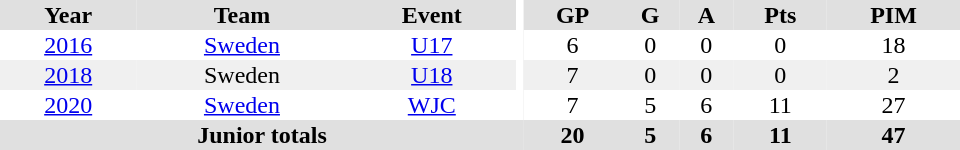<table border="0" cellpadding="1" cellspacing="0" ID="Table3" style="text-align:center; width:40em;">
<tr bgcolor="#e0e0e0">
<th>Year</th>
<th>Team</th>
<th>Event</th>
<th rowspan="102" bgcolor="#ffffff"></th>
<th>GP</th>
<th>G</th>
<th>A</th>
<th>Pts</th>
<th>PIM</th>
</tr>
<tr>
<td><a href='#'>2016</a></td>
<td><a href='#'>Sweden</a></td>
<td><a href='#'>U17</a></td>
<td>6</td>
<td>0</td>
<td>0</td>
<td>0</td>
<td>18</td>
</tr>
<tr bgcolor="#f0f0f0">
<td><a href='#'>2018</a></td>
<td>Sweden</td>
<td><a href='#'>U18</a></td>
<td>7</td>
<td>0</td>
<td>0</td>
<td>0</td>
<td>2</td>
</tr>
<tr>
<td><a href='#'>2020</a></td>
<td><a href='#'>Sweden</a></td>
<td><a href='#'>WJC</a></td>
<td>7</td>
<td>5</td>
<td>6</td>
<td>11</td>
<td>27</td>
</tr>
<tr bgcolor="#e0e0e0">
<th colspan="4">Junior totals</th>
<th>20</th>
<th>5</th>
<th>6</th>
<th>11</th>
<th>47</th>
</tr>
</table>
